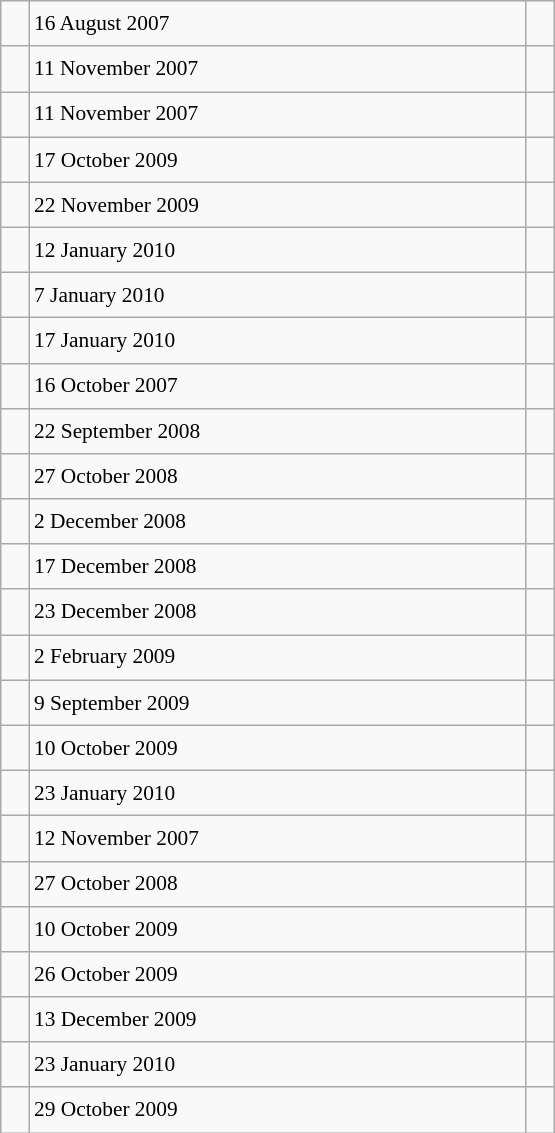<table class="wikitable" style="font-size: 89%; float: left; width: 26em; margin-right: 1em; line-height: 1.65em"!important; height: 675px;>
<tr>
<td></td>
<td>16 August 2007</td>
<td></td>
</tr>
<tr>
<td></td>
<td>11 November 2007</td>
<td></td>
</tr>
<tr>
<td></td>
<td>11 November 2007</td>
<td></td>
</tr>
<tr>
<td></td>
<td>17 October 2009</td>
<td></td>
</tr>
<tr>
<td></td>
<td>22 November 2009</td>
<td></td>
</tr>
<tr>
<td></td>
<td>12 January 2010</td>
<td></td>
</tr>
<tr>
<td></td>
<td>7 January 2010</td>
<td></td>
</tr>
<tr>
<td></td>
<td>17 January 2010</td>
<td></td>
</tr>
<tr>
<td></td>
<td>16 October 2007</td>
<td></td>
</tr>
<tr>
<td></td>
<td>22 September 2008</td>
<td></td>
</tr>
<tr>
<td></td>
<td>27 October 2008</td>
<td></td>
</tr>
<tr>
<td></td>
<td>2 December 2008</td>
<td></td>
</tr>
<tr>
<td></td>
<td>17 December 2008</td>
<td></td>
</tr>
<tr>
<td></td>
<td>23 December 2008</td>
<td></td>
</tr>
<tr>
<td></td>
<td>2 February 2009</td>
<td></td>
</tr>
<tr>
<td></td>
<td>9 September 2009</td>
<td></td>
</tr>
<tr>
<td></td>
<td>10 October 2009</td>
<td></td>
</tr>
<tr>
<td></td>
<td>23 January 2010</td>
<td></td>
</tr>
<tr>
<td></td>
<td>12 November 2007</td>
<td></td>
</tr>
<tr>
<td></td>
<td>27 October 2008</td>
<td></td>
</tr>
<tr>
<td></td>
<td>10 October 2009</td>
<td></td>
</tr>
<tr>
<td></td>
<td>26 October 2009</td>
<td></td>
</tr>
<tr>
<td></td>
<td>13 December 2009</td>
<td></td>
</tr>
<tr>
<td></td>
<td>23 January 2010</td>
<td></td>
</tr>
<tr>
<td></td>
<td>29 October 2009</td>
<td></td>
</tr>
</table>
